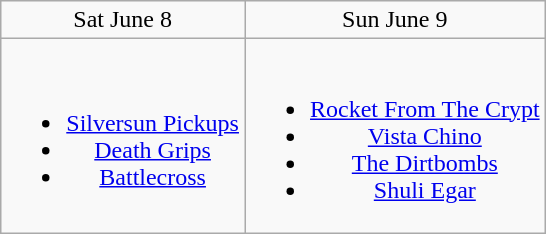<table class="wikitable plainrowheaders" style="text-align:center;" border="1">
<tr>
<td>Sat June 8</td>
<td>Sun June 9</td>
</tr>
<tr>
<td><br><ul><li><a href='#'>Silversun Pickups</a></li><li><a href='#'>Death Grips</a></li><li><a href='#'>Battlecross</a></li></ul></td>
<td><br><ul><li><a href='#'>Rocket From The Crypt</a></li><li><a href='#'>Vista Chino</a></li><li><a href='#'>The Dirtbombs</a></li><li><a href='#'>Shuli Egar</a></li></ul></td>
</tr>
</table>
